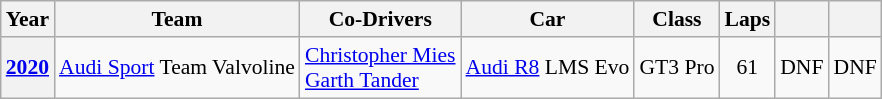<table class="wikitable" style="font-size:90%; text-align:center">
<tr>
<th>Year</th>
<th>Team</th>
<th>Co-Drivers</th>
<th>Car</th>
<th>Class</th>
<th>Laps</th>
<th></th>
<th></th>
</tr>
<tr>
<th><a href='#'>2020</a></th>
<td align="left" nowrap> <a href='#'>Audi Sport</a> Team Valvoline</td>
<td align="left" nowrap> <a href='#'>Christopher Mies</a><br> <a href='#'>Garth Tander</a></td>
<td align="left" nowrap><a href='#'>Audi R8</a> LMS Evo</td>
<td nowrap>GT3 Pro</td>
<td>61</td>
<td>DNF</td>
<td>DNF</td>
</tr>
</table>
